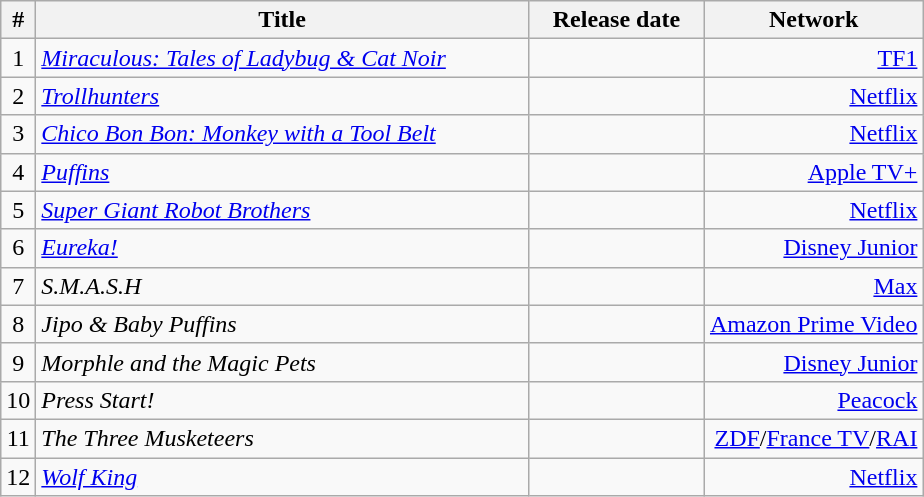<table class="wikitable sortable"  style="text-align: right;">
<tr>
<th width=10>#</th>
<th ! style="width:321px;">Title</th>
<th ! style="width:110px;">Release date</th>
<th ! scope= "col">Network</th>
</tr>
<tr>
<td style="text-align:center;">1</td>
<td style="text-align:left;"><em><a href='#'>Miraculous: Tales of Ladybug & Cat Noir</a></em></td>
<td></td>
<td><a href='#'>TF1</a></td>
</tr>
<tr>
<td style="text-align:center;">2</td>
<td style="text-align:left;"><em><a href='#'>Trollhunters</a></em></td>
<td></td>
<td><a href='#'>Netflix</a></td>
</tr>
<tr>
<td style="text-align:center;">3</td>
<td style="text-align:left;"><em><a href='#'>Chico Bon Bon: Monkey with a Tool Belt</a></em></td>
<td></td>
<td><a href='#'>Netflix</a></td>
</tr>
<tr>
<td style="text-align:center;">4</td>
<td style="text-align:left;"><em><a href='#'>Puffins</a></em></td>
<td></td>
<td><a href='#'>Apple TV+</a></td>
</tr>
<tr>
<td style="text-align:center;">5</td>
<td style="text-align:left;"><em><a href='#'>Super Giant Robot Brothers</a></em></td>
<td></td>
<td><a href='#'>Netflix</a></td>
</tr>
<tr>
<td style="text-align:center;">6</td>
<td style="text-align:left;"><em><a href='#'>Eureka!</a></em></td>
<td></td>
<td><a href='#'>Disney Junior</a></td>
</tr>
<tr>
<td style="text-align:center;">7</td>
<td style="text-align:left;"><em>S.M.A.S.H</em></td>
<td></td>
<td><a href='#'>Max</a></td>
</tr>
<tr>
<td style="text-align:center;">8</td>
<td style="text-align:left;"><em>Jipo & Baby Puffins</em></td>
<td></td>
<td><a href='#'>Amazon Prime Video</a></td>
</tr>
<tr>
<td style="text-align:center;">9</td>
<td style="text-align:left;"><em>Morphle and the Magic Pets</em></td>
<td></td>
<td><a href='#'>Disney Junior</a></td>
</tr>
<tr>
<td style="text-align:center;">10</td>
<td style="text-align:left;"><em>Press Start!</em></td>
<td></td>
<td><a href='#'>Peacock</a></td>
</tr>
<tr>
<td style="text-align:center;">11</td>
<td style="text-align:left;"><em>The Three Musketeers</em></td>
<td></td>
<td><a href='#'>ZDF</a>/<a href='#'>France TV</a>/<a href='#'>RAI</a></td>
</tr>
<tr>
<td style="text-align:center;">12</td>
<td style="text-align:left;"><em><a href='#'>Wolf King</a></em></td>
<td></td>
<td><a href='#'>Netflix</a></td>
</tr>
</table>
